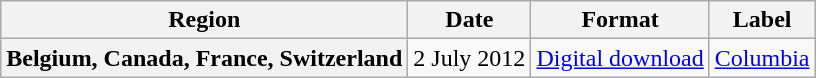<table class="wikitable plainrowheaders">
<tr>
<th>Region</th>
<th>Date</th>
<th>Format</th>
<th>Label</th>
</tr>
<tr>
<th scope="row">Belgium, Canada, France, Switzerland</th>
<td>2 July 2012</td>
<td><a href='#'>Digital download</a></td>
<td><a href='#'>Columbia</a></td>
</tr>
</table>
